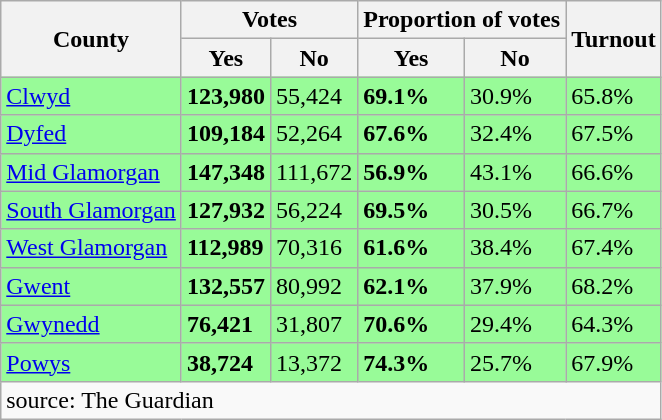<table class="wikitable sortable">
<tr>
<th rowspan=2>County</th>
<th colspan=2>Votes</th>
<th colspan=2>Proportion of votes</th>
<th rowspan=2>Turnout</th>
</tr>
<tr>
<th>Yes</th>
<th>No</th>
<th>Yes</th>
<th>No</th>
</tr>
<tr style="background:palegreen;">
<td style="text-align:left;"><a href='#'>Clwyd</a></td>
<td><strong>123,980</strong></td>
<td>55,424</td>
<td><strong>69.1%</strong></td>
<td>30.9%</td>
<td>65.8%</td>
</tr>
<tr style="background:palegreen;">
<td style="text-align:left;"><a href='#'>Dyfed</a></td>
<td><strong>109,184</strong></td>
<td>52,264</td>
<td><strong>67.6%</strong></td>
<td>32.4%</td>
<td>67.5%</td>
</tr>
<tr style="background:palegreen;">
<td style="text-align:left;"><a href='#'>Mid Glamorgan</a></td>
<td><strong>147,348</strong></td>
<td>111,672</td>
<td><strong>56.9%</strong></td>
<td>43.1%</td>
<td>66.6%</td>
</tr>
<tr style="background:palegreen;">
<td style="text-align:left;"><a href='#'>South Glamorgan</a></td>
<td><strong>127,932</strong></td>
<td>56,224</td>
<td><strong>69.5%</strong></td>
<td>30.5%</td>
<td>66.7%</td>
</tr>
<tr style="background:palegreen;">
<td style="text-align:left;"><a href='#'>West Glamorgan</a></td>
<td><strong>112,989</strong></td>
<td>70,316</td>
<td><strong>61.6%</strong></td>
<td>38.4%</td>
<td>67.4%</td>
</tr>
<tr style="background:palegreen;">
<td style="text-align:left;"><a href='#'>Gwent</a></td>
<td><strong>132,557</strong></td>
<td>80,992</td>
<td><strong>62.1%</strong></td>
<td>37.9%</td>
<td>68.2%</td>
</tr>
<tr style="background:palegreen;">
<td style="text-align:left;"><a href='#'>Gwynedd</a></td>
<td><strong>76,421</strong></td>
<td>31,807</td>
<td><strong>70.6%</strong></td>
<td>29.4%</td>
<td>64.3%</td>
</tr>
<tr style="background:palegreen;">
<td style="text-align:left;"><a href='#'>Powys</a></td>
<td><strong>38,724</strong></td>
<td>13,372</td>
<td><strong>74.3%</strong></td>
<td>25.7%</td>
<td>67.9%</td>
</tr>
<tr>
<td colspan="6">source: The Guardian</td>
</tr>
</table>
